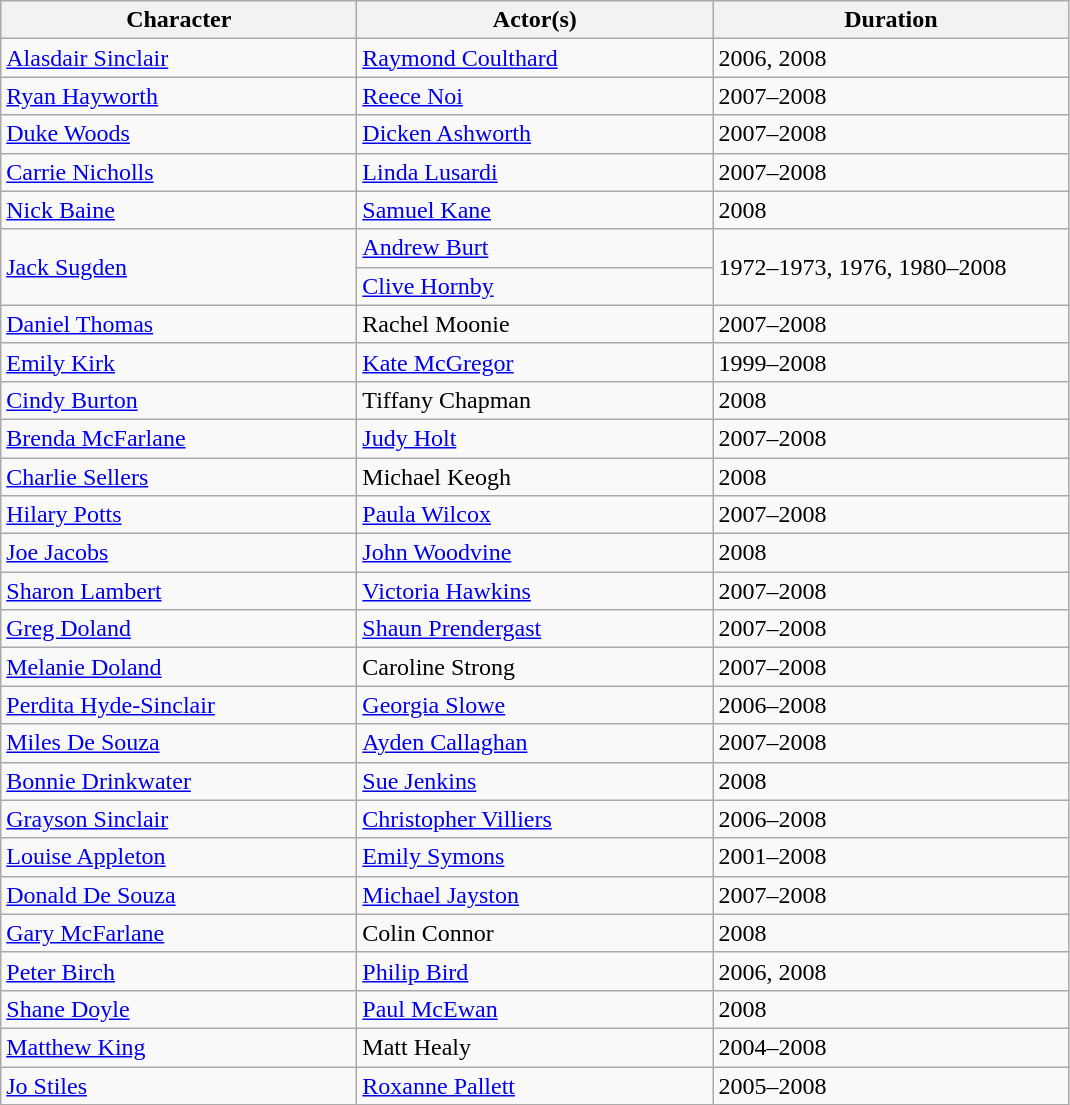<table class="wikitable">
<tr>
<th scope="col" width="230">Character</th>
<th scope="col" width="230">Actor(s)</th>
<th scope="col" width="230">Duration</th>
</tr>
<tr>
<td><a href='#'>Alasdair Sinclair</a></td>
<td><a href='#'>Raymond Coulthard</a></td>
<td>2006, 2008</td>
</tr>
<tr>
<td><a href='#'>Ryan Hayworth</a></td>
<td><a href='#'>Reece Noi</a></td>
<td>2007–2008</td>
</tr>
<tr>
<td><a href='#'>Duke Woods</a></td>
<td><a href='#'>Dicken Ashworth</a></td>
<td>2007–2008</td>
</tr>
<tr>
<td><a href='#'>Carrie Nicholls</a></td>
<td><a href='#'>Linda Lusardi</a></td>
<td>2007–2008</td>
</tr>
<tr>
<td><a href='#'>Nick Baine</a></td>
<td><a href='#'>Samuel Kane</a></td>
<td>2008</td>
</tr>
<tr>
<td rowspan="2"><a href='#'>Jack Sugden</a></td>
<td><a href='#'>Andrew Burt</a></td>
<td rowspan="2">1972–1973, 1976, 1980–2008</td>
</tr>
<tr>
<td><a href='#'>Clive Hornby</a></td>
</tr>
<tr>
<td><a href='#'>Daniel Thomas</a></td>
<td>Rachel Moonie</td>
<td>2007–2008</td>
</tr>
<tr>
<td><a href='#'>Emily Kirk</a></td>
<td><a href='#'>Kate McGregor</a></td>
<td>1999–2008</td>
</tr>
<tr>
<td><a href='#'>Cindy Burton</a></td>
<td>Tiffany Chapman</td>
<td>2008</td>
</tr>
<tr>
<td><a href='#'>Brenda McFarlane</a></td>
<td><a href='#'>Judy Holt</a></td>
<td>2007–2008</td>
</tr>
<tr>
<td><a href='#'>Charlie Sellers</a></td>
<td>Michael Keogh</td>
<td>2008</td>
</tr>
<tr>
<td><a href='#'>Hilary Potts</a></td>
<td><a href='#'>Paula Wilcox</a></td>
<td>2007–2008</td>
</tr>
<tr>
<td><a href='#'>Joe Jacobs</a></td>
<td><a href='#'>John Woodvine</a></td>
<td>2008</td>
</tr>
<tr>
<td><a href='#'>Sharon Lambert</a></td>
<td><a href='#'>Victoria Hawkins</a></td>
<td>2007–2008</td>
</tr>
<tr>
<td><a href='#'>Greg Doland</a></td>
<td><a href='#'>Shaun Prendergast</a></td>
<td>2007–2008</td>
</tr>
<tr>
<td><a href='#'>Melanie Doland</a></td>
<td>Caroline Strong</td>
<td>2007–2008</td>
</tr>
<tr>
<td><a href='#'>Perdita Hyde-Sinclair</a></td>
<td><a href='#'>Georgia Slowe</a></td>
<td>2006–2008</td>
</tr>
<tr>
<td><a href='#'>Miles De Souza</a></td>
<td><a href='#'>Ayden Callaghan</a></td>
<td>2007–2008</td>
</tr>
<tr>
<td><a href='#'>Bonnie Drinkwater</a></td>
<td><a href='#'>Sue Jenkins</a></td>
<td>2008</td>
</tr>
<tr>
<td><a href='#'>Grayson Sinclair</a></td>
<td><a href='#'>Christopher Villiers</a></td>
<td>2006–2008</td>
</tr>
<tr>
<td><a href='#'>Louise Appleton</a></td>
<td><a href='#'>Emily Symons</a></td>
<td>2001–2008</td>
</tr>
<tr>
<td><a href='#'>Donald De Souza</a></td>
<td><a href='#'>Michael Jayston</a></td>
<td>2007–2008</td>
</tr>
<tr>
<td><a href='#'>Gary McFarlane</a></td>
<td>Colin Connor</td>
<td>2008</td>
</tr>
<tr>
<td><a href='#'>Peter Birch</a></td>
<td><a href='#'>Philip Bird</a></td>
<td>2006, 2008</td>
</tr>
<tr>
<td><a href='#'>Shane Doyle</a></td>
<td><a href='#'>Paul McEwan</a></td>
<td>2008</td>
</tr>
<tr>
<td><a href='#'>Matthew King</a></td>
<td>Matt Healy</td>
<td>2004–2008</td>
</tr>
<tr>
<td><a href='#'>Jo Stiles</a></td>
<td><a href='#'>Roxanne Pallett</a></td>
<td>2005–2008</td>
</tr>
</table>
